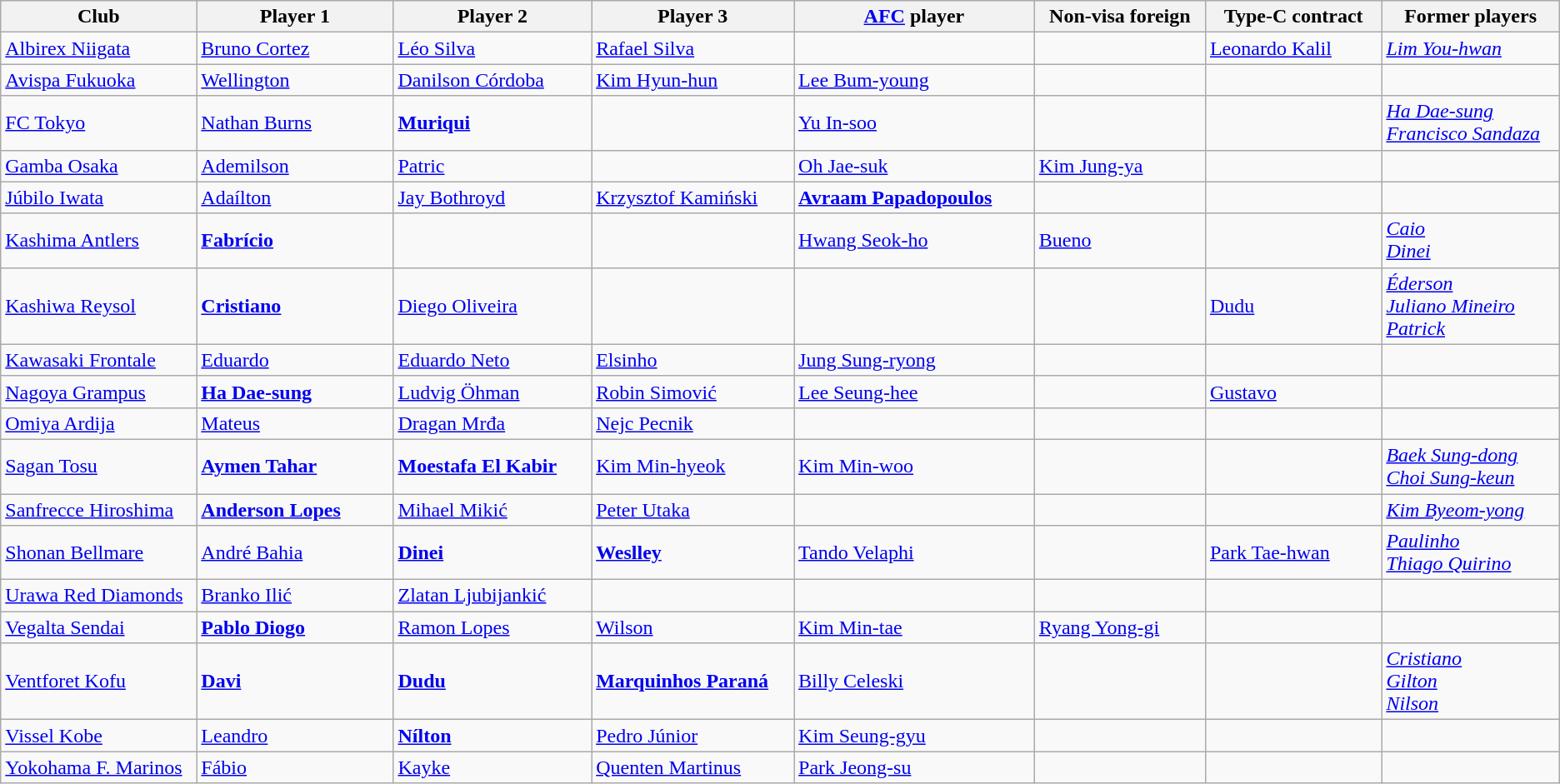<table class="wikitable sortable">
<tr>
<th style="width:190px;">Club</th>
<th style="width:190px;">Player 1</th>
<th style="width:190px;">Player 2</th>
<th style="width:190px;">Player 3</th>
<th style="width:230px;"><a href='#'>AFC</a> player</th>
<th style="width:170px;">Non-visa foreign</th>
<th style="width:170px;">Type-C contract</th>
<th style="width:170px;">Former players</th>
</tr>
<tr>
<td><a href='#'>Albirex Niigata</a></td>
<td> <a href='#'>Bruno Cortez</a></td>
<td> <a href='#'>Léo Silva</a></td>
<td> <a href='#'>Rafael Silva</a></td>
<td></td>
<td></td>
<td> <a href='#'>Leonardo Kalil</a></td>
<td> <em><a href='#'>Lim You-hwan</a></em></td>
</tr>
<tr>
<td><a href='#'>Avispa Fukuoka</a></td>
<td> <a href='#'>Wellington</a></td>
<td> <a href='#'>Danilson Córdoba</a></td>
<td> <a href='#'>Kim Hyun-hun</a></td>
<td> <a href='#'>Lee Bum-young</a></td>
<td></td>
<td></td>
<td></td>
</tr>
<tr>
<td><a href='#'>FC Tokyo</a></td>
<td> <a href='#'>Nathan Burns</a></td>
<td> <strong><a href='#'>Muriqui</a></strong></td>
<td></td>
<td> <a href='#'>Yu In-soo</a></td>
<td></td>
<td></td>
<td> <em><a href='#'>Ha Dae-sung</a></em><br> <em><a href='#'>Francisco Sandaza</a></em></td>
</tr>
<tr>
<td><a href='#'>Gamba Osaka</a></td>
<td> <a href='#'>Ademilson</a></td>
<td> <a href='#'>Patric</a></td>
<td></td>
<td> <a href='#'>Oh Jae-suk</a></td>
<td> <a href='#'>Kim Jung-ya</a></td>
<td></td>
<td></td>
</tr>
<tr>
<td><a href='#'>Júbilo Iwata</a></td>
<td> <a href='#'>Adaílton</a></td>
<td> <a href='#'>Jay Bothroyd</a></td>
<td> <a href='#'>Krzysztof Kamiński</a></td>
<td> <strong><a href='#'>Avraam Papadopoulos</a></strong> </td>
<td></td>
<td></td>
<td></td>
</tr>
<tr>
<td><a href='#'>Kashima Antlers</a></td>
<td> <strong><a href='#'>Fabrício</a></strong></td>
<td></td>
<td></td>
<td> <a href='#'>Hwang Seok-ho</a></td>
<td> <a href='#'>Bueno</a></td>
<td></td>
<td> <em><a href='#'>Caio</a></em><br> <em><a href='#'>Dinei</a></em></td>
</tr>
<tr>
<td><a href='#'>Kashiwa Reysol</a></td>
<td> <strong><a href='#'>Cristiano</a></strong></td>
<td> <a href='#'>Diego Oliveira</a></td>
<td></td>
<td></td>
<td></td>
<td> <a href='#'>Dudu</a></td>
<td> <em><a href='#'>Éderson</a></em><br> <em><a href='#'>Juliano Mineiro</a></em><br> <em><a href='#'>Patrick</a></em></td>
</tr>
<tr>
<td><a href='#'>Kawasaki Frontale</a></td>
<td> <a href='#'>Eduardo</a></td>
<td> <a href='#'>Eduardo Neto</a></td>
<td> <a href='#'>Elsinho</a></td>
<td> <a href='#'>Jung Sung-ryong</a></td>
<td></td>
<td></td>
<td></td>
</tr>
<tr>
<td><a href='#'>Nagoya Grampus</a></td>
<td> <strong><a href='#'>Ha Dae-sung</a></strong></td>
<td> <a href='#'>Ludvig Öhman</a></td>
<td> <a href='#'>Robin Simović</a></td>
<td> <a href='#'>Lee Seung-hee</a></td>
<td></td>
<td> <a href='#'>Gustavo</a></td>
<td></td>
</tr>
<tr>
<td><a href='#'>Omiya Ardija</a></td>
<td> <a href='#'>Mateus</a></td>
<td> <a href='#'>Dragan Mrđa</a></td>
<td> <a href='#'>Nejc Pecnik</a></td>
<td></td>
<td></td>
<td></td>
<td></td>
</tr>
<tr>
<td><a href='#'>Sagan Tosu</a></td>
<td> <strong><a href='#'>Aymen Tahar</a></strong></td>
<td> <strong><a href='#'>Moestafa El Kabir</a></strong></td>
<td> <a href='#'>Kim Min-hyeok</a></td>
<td> <a href='#'>Kim Min-woo</a></td>
<td></td>
<td></td>
<td> <em><a href='#'>Baek Sung-dong</a></em><br> <em><a href='#'>Choi Sung-keun</a></em></td>
</tr>
<tr>
<td><a href='#'>Sanfrecce Hiroshima</a></td>
<td> <strong><a href='#'>Anderson Lopes</a></strong></td>
<td> <a href='#'>Mihael Mikić</a></td>
<td> <a href='#'>Peter Utaka</a></td>
<td></td>
<td></td>
<td></td>
<td> <em><a href='#'>Kim Byeom-yong</a></em></td>
</tr>
<tr>
<td><a href='#'>Shonan Bellmare</a></td>
<td> <a href='#'>André Bahia</a></td>
<td> <strong><a href='#'>Dinei</a></strong></td>
<td> <strong><a href='#'>Weslley</a></strong></td>
<td> <a href='#'>Tando Velaphi</a></td>
<td></td>
<td> <a href='#'>Park Tae-hwan</a></td>
<td> <em><a href='#'>Paulinho</a></em><br> <em><a href='#'>Thiago Quirino</a></em></td>
</tr>
<tr>
<td><a href='#'>Urawa Red Diamonds</a></td>
<td> <a href='#'>Branko Ilić</a></td>
<td> <a href='#'>Zlatan Ljubijankić</a></td>
<td></td>
<td></td>
<td></td>
<td></td>
<td></td>
</tr>
<tr>
<td><a href='#'>Vegalta Sendai</a></td>
<td> <strong><a href='#'>Pablo Diogo</a></strong></td>
<td> <a href='#'>Ramon Lopes</a></td>
<td> <a href='#'>Wilson</a></td>
<td> <a href='#'>Kim Min-tae</a></td>
<td> <a href='#'>Ryang Yong-gi</a></td>
<td></td>
<td></td>
</tr>
<tr>
<td><a href='#'>Ventforet Kofu</a></td>
<td> <strong><a href='#'>Davi</a></strong></td>
<td> <strong><a href='#'>Dudu</a></strong></td>
<td> <strong><a href='#'>Marquinhos Paraná</a></strong></td>
<td> <a href='#'>Billy Celeski</a></td>
<td></td>
<td></td>
<td> <em><a href='#'>Cristiano</a></em><br> <em><a href='#'>Gilton</a></em><br> <em><a href='#'>Nilson</a></em></td>
</tr>
<tr>
<td><a href='#'>Vissel Kobe</a></td>
<td> <a href='#'>Leandro</a></td>
<td> <strong><a href='#'>Nílton</a></strong></td>
<td> <a href='#'>Pedro Júnior</a></td>
<td> <a href='#'>Kim Seung-gyu</a></td>
<td></td>
<td></td>
<td></td>
</tr>
<tr>
<td><a href='#'>Yokohama F. Marinos</a></td>
<td> <a href='#'>Fábio</a></td>
<td> <a href='#'>Kayke</a></td>
<td> <a href='#'>Quenten Martinus</a></td>
<td> <a href='#'>Park Jeong-su</a></td>
<td></td>
<td></td>
<td></td>
</tr>
</table>
